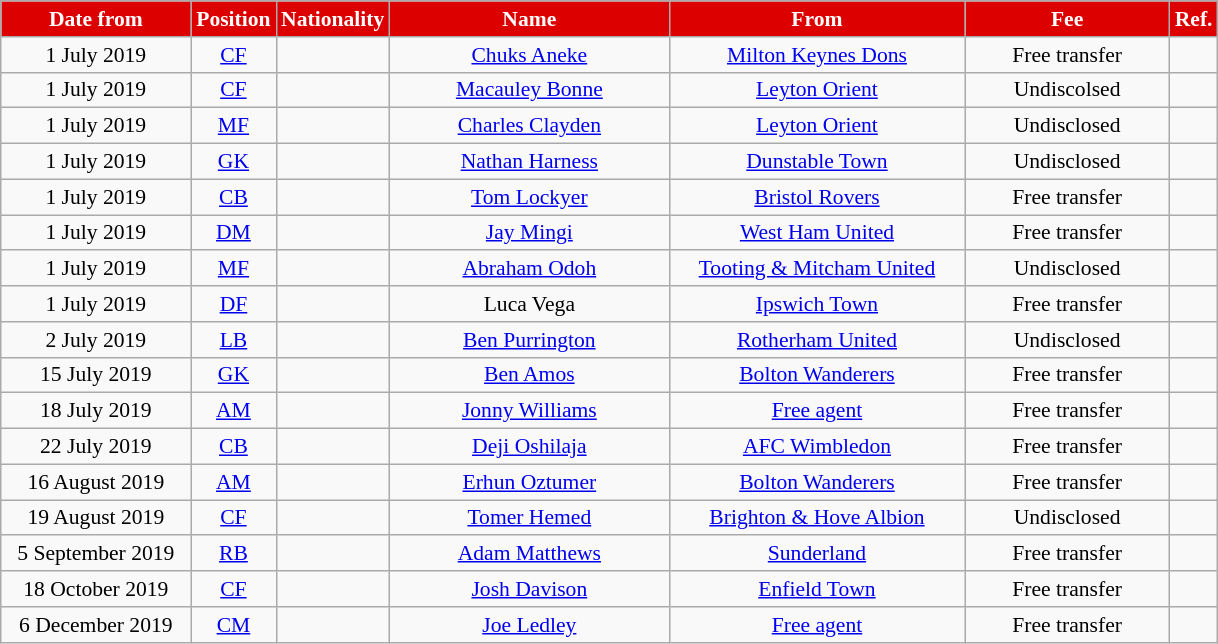<table class="wikitable"  style="text-align:center; font-size:90%; ">
<tr>
<th style="background:#DD0000; color:white; width:120px;">Date from</th>
<th style="background:#DD0000; color:white; width:50px;">Position</th>
<th style="background:#DD0000; color:white; width:50px;">Nationality</th>
<th style="background:#DD0000; color:white; width:180px;">Name</th>
<th style="background:#DD0000; color:white; width:190px;">From</th>
<th style="background:#DD0000; color:white; width:130px;">Fee</th>
<th style="background:#DD0000; color:white; width:25px;">Ref.</th>
</tr>
<tr>
<td>1 July 2019</td>
<td><a href='#'>CF</a></td>
<td></td>
<td><a href='#'>Chuks Aneke</a></td>
<td> <a href='#'>Milton Keynes Dons</a></td>
<td>Free transfer</td>
<td></td>
</tr>
<tr>
<td>1 July 2019</td>
<td><a href='#'>CF</a></td>
<td></td>
<td><a href='#'>Macauley Bonne</a></td>
<td> <a href='#'>Leyton Orient</a></td>
<td>Undiscolsed</td>
<td></td>
</tr>
<tr>
<td>1 July 2019</td>
<td><a href='#'>MF</a></td>
<td></td>
<td><a href='#'>Charles Clayden</a></td>
<td> <a href='#'>Leyton Orient</a></td>
<td>Undisclosed</td>
<td></td>
</tr>
<tr>
<td>1 July 2019</td>
<td><a href='#'>GK</a></td>
<td></td>
<td><a href='#'>Nathan Harness</a></td>
<td> <a href='#'>Dunstable Town</a></td>
<td>Undisclosed</td>
<td></td>
</tr>
<tr>
<td>1 July 2019</td>
<td><a href='#'>CB</a></td>
<td></td>
<td><a href='#'>Tom Lockyer</a></td>
<td> <a href='#'>Bristol Rovers</a></td>
<td>Free transfer</td>
<td></td>
</tr>
<tr>
<td>1 July 2019</td>
<td><a href='#'>DM</a></td>
<td></td>
<td><a href='#'>Jay Mingi</a></td>
<td> <a href='#'>West Ham United</a></td>
<td>Free transfer</td>
<td></td>
</tr>
<tr>
<td>1 July 2019</td>
<td><a href='#'>MF</a></td>
<td></td>
<td><a href='#'>Abraham Odoh</a></td>
<td> <a href='#'>Tooting & Mitcham United</a></td>
<td>Undisclosed</td>
<td></td>
</tr>
<tr>
<td>1 July 2019</td>
<td><a href='#'>DF</a></td>
<td></td>
<td>Luca Vega</td>
<td> <a href='#'>Ipswich Town</a></td>
<td>Free transfer</td>
<td></td>
</tr>
<tr>
<td>2 July 2019</td>
<td><a href='#'>LB</a></td>
<td></td>
<td><a href='#'>Ben Purrington</a></td>
<td> <a href='#'>Rotherham United</a></td>
<td>Undisclosed</td>
<td></td>
</tr>
<tr>
<td>15 July 2019</td>
<td><a href='#'>GK</a></td>
<td></td>
<td><a href='#'>Ben Amos</a></td>
<td> <a href='#'>Bolton Wanderers</a></td>
<td>Free transfer</td>
<td></td>
</tr>
<tr>
<td>18 July 2019</td>
<td><a href='#'>AM</a></td>
<td></td>
<td><a href='#'>Jonny Williams</a></td>
<td> <a href='#'>Free agent</a></td>
<td>Free transfer</td>
<td></td>
</tr>
<tr>
<td>22 July 2019</td>
<td><a href='#'>CB</a></td>
<td></td>
<td><a href='#'>Deji Oshilaja</a></td>
<td> <a href='#'>AFC Wimbledon</a></td>
<td>Free transfer</td>
<td></td>
</tr>
<tr>
<td>16 August 2019</td>
<td><a href='#'>AM</a></td>
<td></td>
<td><a href='#'>Erhun Oztumer</a></td>
<td> <a href='#'>Bolton Wanderers</a></td>
<td>Free transfer</td>
<td></td>
</tr>
<tr>
<td>19 August 2019</td>
<td><a href='#'>CF</a></td>
<td></td>
<td><a href='#'>Tomer Hemed</a></td>
<td> <a href='#'>Brighton & Hove Albion</a></td>
<td>Undisclosed</td>
<td></td>
</tr>
<tr>
<td>5 September 2019</td>
<td><a href='#'>RB</a></td>
<td></td>
<td><a href='#'>Adam Matthews</a></td>
<td> <a href='#'>Sunderland</a></td>
<td>Free transfer</td>
<td></td>
</tr>
<tr>
<td>18 October 2019</td>
<td><a href='#'>CF</a></td>
<td></td>
<td><a href='#'>Josh Davison</a></td>
<td> <a href='#'>Enfield Town</a></td>
<td>Free transfer</td>
<td></td>
</tr>
<tr>
<td>6 December 2019</td>
<td><a href='#'>CM</a></td>
<td></td>
<td><a href='#'>Joe Ledley</a></td>
<td> <a href='#'>Free agent</a></td>
<td>Free transfer</td>
<td></td>
</tr>
</table>
